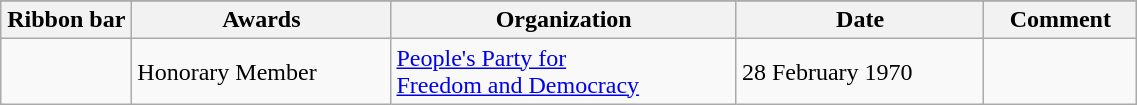<table class="wikitable" style="width:60%;">
<tr style="background:#ccf; text-align:center;">
</tr>
<tr>
<th style="width:80px;">Ribbon bar</th>
<th>Awards</th>
<th>Organization</th>
<th>Date</th>
<th>Comment</th>
</tr>
<tr>
<td></td>
<td>Honorary Member</td>
<td><a href='#'>People's Party for <br> Freedom and Democracy</a></td>
<td>28 February 1970</td>
</tr>
</table>
